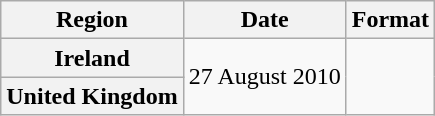<table class="wikitable plainrowheaders">
<tr>
<th>Region</th>
<th>Date</th>
<th>Format</th>
</tr>
<tr>
<th scope="row">Ireland</th>
<td rowspan="2">27 August 2010</td>
<td rowspan="2"></td>
</tr>
<tr>
<th scope="row">United Kingdom</th>
</tr>
</table>
